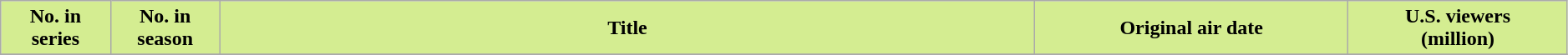<table class="wikitable plainrowheaders" style="width:99%;">
<tr>
<th scope="col" style="background-color: #D4ED91; color: #000000;" width=7%>No. in<br>series</th>
<th scope="col" style="background-color: #D4ED91; color: #000000;" width=7%>No. in<br>season</th>
<th scope="col" style="background-color: #D4ED91; color: #000000;">Title</th>
<th scope="col" style="background-color: #D4ED91; color: #000000;" width=20%>Original air date</th>
<th scope="col" style="background-color: #D4ED91; color: #000000;" width=14%>U.S. viewers<br>(million)</th>
</tr>
<tr>
</tr>
</table>
